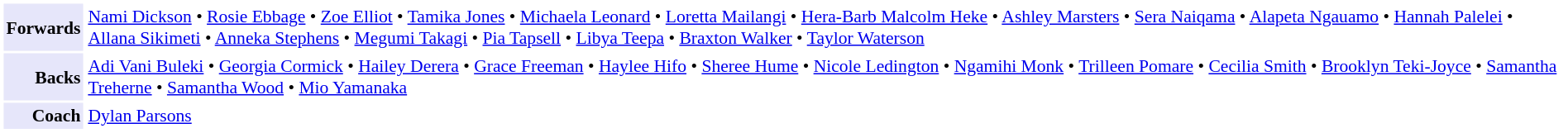<table cellpadding="2" style="border: 1px solid white; font-size:90%;">
<tr>
<td style="text-align:right;" bgcolor="lavender"><strong>Forwards</strong></td>
<td style="text-align:left;"><a href='#'>Nami Dickson</a> • <a href='#'>Rosie Ebbage</a> • <a href='#'>Zoe Elliot</a> • <a href='#'>Tamika Jones</a> • <a href='#'>Michaela Leonard</a> • <a href='#'>Loretta Mailangi</a> • <a href='#'>Hera-Barb Malcolm Heke</a> • <a href='#'>Ashley Marsters</a> • <a href='#'>Sera Naiqama</a> • <a href='#'>Alapeta Ngauamo</a> • <a href='#'>Hannah Palelei</a> • <a href='#'>Allana Sikimeti</a> • <a href='#'>Anneka Stephens</a> • <a href='#'>Megumi Takagi</a> • <a href='#'>Pia Tapsell</a> • <a href='#'>Libya Teepa</a> • <a href='#'>Braxton Walker</a> • <a href='#'>Taylor Waterson</a></td>
</tr>
<tr>
<td style="text-align:right;" bgcolor="lavender"><strong>Backs</strong></td>
<td style="text-align:left;"><a href='#'>Adi Vani Buleki</a> • <a href='#'>Georgia Cormick</a> • <a href='#'>Hailey Derera</a> • <a href='#'>Grace Freeman</a> • <a href='#'>Haylee Hifo</a> • <a href='#'>Sheree Hume</a> • <a href='#'>Nicole Ledington</a> • <a href='#'>Ngamihi Monk</a> • <a href='#'>Trilleen Pomare</a> • <a href='#'>Cecilia Smith</a> • <a href='#'>Brooklyn Teki-Joyce</a> • <a href='#'>Samantha Treherne</a> • <a href='#'>Samantha Wood</a> • <a href='#'>Mio Yamanaka</a></td>
</tr>
<tr>
<td style="text-align:right;" bgcolor="lavender"><strong>Coach</strong></td>
<td style="text-align:left;"><a href='#'>Dylan Parsons</a></td>
</tr>
</table>
